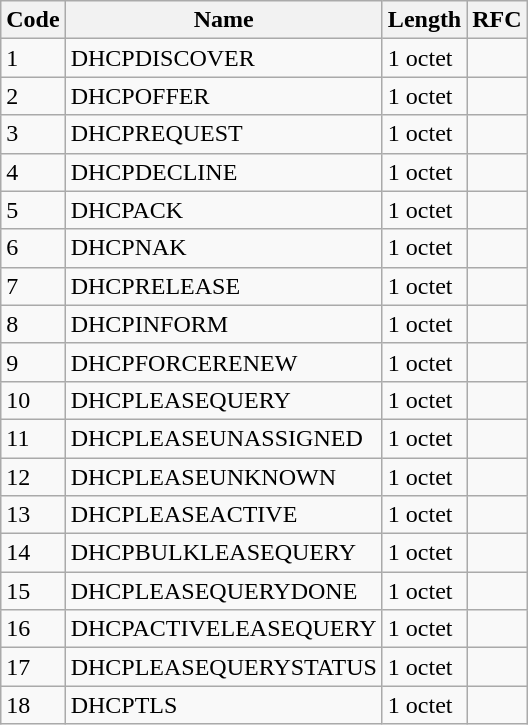<table class="wikitable sortable">
<tr>
<th>Code</th>
<th>Name</th>
<th>Length</th>
<th>RFC</th>
</tr>
<tr>
<td>1</td>
<td>DHCPDISCOVER</td>
<td>1 octet</td>
<td></td>
</tr>
<tr>
<td>2</td>
<td>DHCPOFFER</td>
<td>1 octet</td>
<td></td>
</tr>
<tr>
<td>3</td>
<td>DHCPREQUEST</td>
<td>1 octet</td>
<td></td>
</tr>
<tr>
<td>4</td>
<td>DHCPDECLINE</td>
<td>1 octet</td>
<td></td>
</tr>
<tr>
<td>5</td>
<td>DHCPACK</td>
<td>1 octet</td>
<td></td>
</tr>
<tr>
<td>6</td>
<td>DHCPNAK</td>
<td>1 octet</td>
<td></td>
</tr>
<tr>
<td>7</td>
<td>DHCPRELEASE</td>
<td>1 octet</td>
<td></td>
</tr>
<tr>
<td>8</td>
<td>DHCPINFORM</td>
<td>1 octet</td>
<td></td>
</tr>
<tr>
<td>9</td>
<td>DHCPFORCERENEW</td>
<td>1 octet</td>
<td></td>
</tr>
<tr>
<td>10</td>
<td>DHCPLEASEQUERY</td>
<td>1 octet</td>
<td></td>
</tr>
<tr>
<td>11</td>
<td>DHCPLEASEUNASSIGNED</td>
<td>1 octet</td>
<td></td>
</tr>
<tr>
<td>12</td>
<td>DHCPLEASEUNKNOWN</td>
<td>1 octet</td>
<td></td>
</tr>
<tr>
<td>13</td>
<td>DHCPLEASEACTIVE</td>
<td>1 octet</td>
<td></td>
</tr>
<tr>
<td>14</td>
<td>DHCPBULKLEASEQUERY</td>
<td>1 octet</td>
<td></td>
</tr>
<tr>
<td>15</td>
<td>DHCPLEASEQUERYDONE</td>
<td>1 octet</td>
<td></td>
</tr>
<tr>
<td>16</td>
<td>DHCPACTIVELEASEQUERY</td>
<td>1 octet</td>
<td></td>
</tr>
<tr>
<td>17</td>
<td>DHCPLEASEQUERYSTATUS</td>
<td>1 octet</td>
<td></td>
</tr>
<tr>
<td>18</td>
<td>DHCPTLS</td>
<td>1 octet</td>
<td></td>
</tr>
</table>
